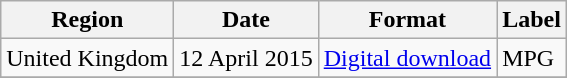<table class=wikitable>
<tr>
<th>Region</th>
<th>Date</th>
<th>Format</th>
<th>Label</th>
</tr>
<tr>
<td>United Kingdom</td>
<td>12 April 2015</td>
<td><a href='#'>Digital download</a></td>
<td>MPG</td>
</tr>
<tr>
</tr>
</table>
